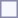<table style="border:1px solid #8888aa; background-color:#f7f8ff; padding:5px; font-size:95%; margin: 0px 12px 12px 0px;">
</table>
